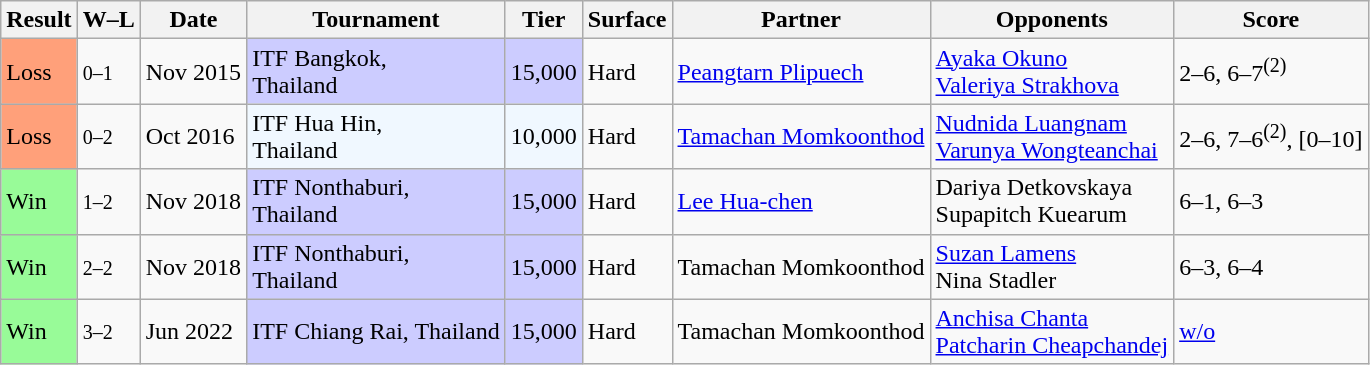<table class="sortable wikitable">
<tr>
<th>Result</th>
<th class="unsortable">W–L</th>
<th>Date</th>
<th>Tournament</th>
<th>Tier</th>
<th>Surface</th>
<th>Partner</th>
<th>Opponents</th>
<th class="unsortable">Score</th>
</tr>
<tr>
<td bgcolor=ffa07a>Loss</td>
<td><small>0–1</small></td>
<td>Nov 2015</td>
<td bgcolor=#ccf>ITF Bangkok,<br> Thailand</td>
<td bgcolor=#ccf>15,000</td>
<td>Hard</td>
<td> <a href='#'>Peangtarn Plipuech</a></td>
<td> <a href='#'>Ayaka Okuno</a> <br>  <a href='#'>Valeriya Strakhova</a></td>
<td>2–6, 6–7<sup>(2)</sup></td>
</tr>
<tr>
<td bgcolor=ffa07a>Loss</td>
<td><small>0–2</small></td>
<td>Oct 2016</td>
<td bgcolor=f0f8ff>ITF Hua Hin,<br> Thailand</td>
<td bgcolor=f0f8ff>10,000</td>
<td>Hard</td>
<td> <a href='#'>Tamachan Momkoonthod</a></td>
<td> <a href='#'>Nudnida Luangnam</a> <br>  <a href='#'>Varunya Wongteanchai</a></td>
<td>2–6, 7–6<sup>(2)</sup>, [0–10]</td>
</tr>
<tr>
<td bgcolor=98FB98>Win</td>
<td><small>1–2</small></td>
<td>Nov 2018</td>
<td bgcolor=#ccf>ITF Nonthaburi,<br> Thailand</td>
<td bgcolor=#ccf>15,000</td>
<td>Hard</td>
<td> <a href='#'>Lee Hua-chen</a></td>
<td> Dariya Detkovskaya <br>  Supapitch Kuearum</td>
<td>6–1, 6–3</td>
</tr>
<tr>
<td bgcolor=98FB98>Win</td>
<td><small>2–2</small></td>
<td>Nov 2018</td>
<td bgcolor=#ccf>ITF Nonthaburi,<br> Thailand</td>
<td bgcolor=#ccf>15,000</td>
<td>Hard</td>
<td> Tamachan Momkoonthod</td>
<td> <a href='#'>Suzan Lamens</a> <br>  Nina Stadler</td>
<td>6–3, 6–4</td>
</tr>
<tr>
<td bgcolor=98FB98>Win</td>
<td><small>3–2</small></td>
<td>Jun 2022</td>
<td bgcolor=#ccf>ITF Chiang Rai, Thailand</td>
<td bgcolor=#ccf>15,000</td>
<td>Hard</td>
<td> Tamachan Momkoonthod</td>
<td> <a href='#'>Anchisa Chanta</a> <br>  <a href='#'>Patcharin Cheapchandej</a></td>
<td><a href='#'>w/o</a></td>
</tr>
</table>
